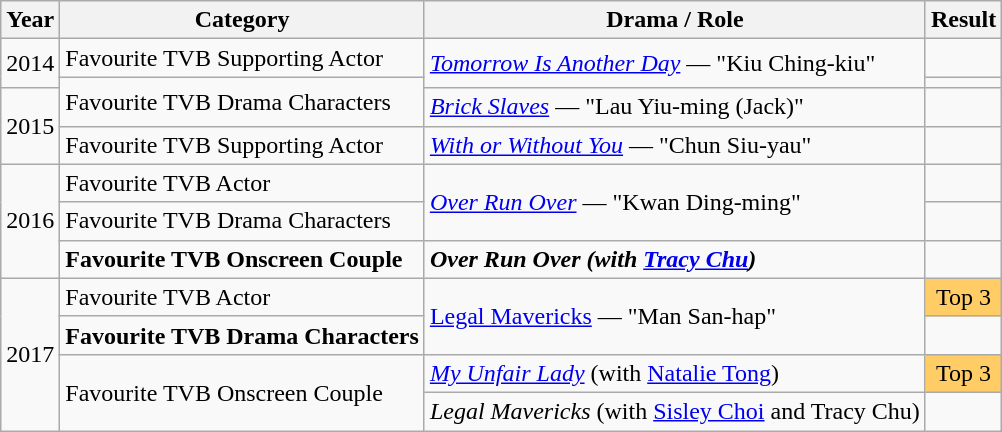<table class="wikitable sortable">
<tr>
<th>Year</th>
<th>Category</th>
<th>Drama / Role</th>
<th>Result</th>
</tr>
<tr>
<td rowspan=2>2014</td>
<td>Favourite TVB Supporting Actor</td>
<td rowspan=2><em><a href='#'>Tomorrow Is Another Day</a></em> — "Kiu Ching-kiu"</td>
<td></td>
</tr>
<tr>
<td rowspan=2>Favourite TVB Drama Characters</td>
<td></td>
</tr>
<tr>
<td rowspan=2>2015</td>
<td><em><a href='#'>Brick Slaves</a></em> — "Lau Yiu-ming (Jack)"</td>
<td></td>
</tr>
<tr>
<td>Favourite TVB Supporting Actor</td>
<td><em><a href='#'>With or Without You</a></em> — "Chun Siu-yau"</td>
<td></td>
</tr>
<tr>
<td rowspan=3>2016</td>
<td>Favourite TVB Actor</td>
<td rowspan=2><em><a href='#'>Over Run Over</a></em> — "Kwan Ding-ming"</td>
<td></td>
</tr>
<tr>
<td>Favourite TVB Drama Characters</td>
<td></td>
</tr>
<tr>
<td><strong> Favourite TVB Onscreen Couple </strong></td>
<td><strong><em>Over Run Over<em> (with <a href='#'>Tracy Chu</a>) <strong></td>
<td></td>
</tr>
<tr>
<td rowspan=4>2017</td>
<td>Favourite TVB Actor</td>
<td rowspan=2></em></strong><a href='#'>Legal Mavericks</a></em> — "Man San-hap"</strong></td>
<td style="text-align:center; background: #ffcc66;">Top 3</td>
</tr>
<tr>
<td><strong> Favourite TVB Drama Characters </strong></td>
<td></td>
</tr>
<tr>
<td rowspan=2>Favourite TVB Onscreen Couple</td>
<td><em><a href='#'>My Unfair Lady</a></em> (with <a href='#'>Natalie Tong</a>)</td>
<td style="text-align:center; background: #ffcc66;">Top 3</td>
</tr>
<tr>
<td><em>Legal Mavericks</em> (with <a href='#'>Sisley Choi</a> and Tracy Chu)</td>
<td></td>
</tr>
</table>
